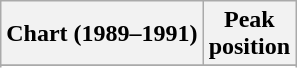<table class="wikitable sortable plainrowheaders" style="text-align:center">
<tr>
<th scope="col">Chart (1989–1991)</th>
<th scope="col">Peak<br>position</th>
</tr>
<tr>
</tr>
<tr>
</tr>
<tr>
</tr>
<tr>
</tr>
<tr>
</tr>
</table>
